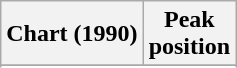<table class="wikitable sortable plainrowheaders" style="text-align:center;">
<tr>
<th scope="col">Chart (1990)</th>
<th scope="col">Peak<br>position</th>
</tr>
<tr>
</tr>
<tr>
</tr>
</table>
